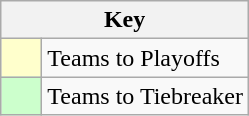<table class="wikitable" style="text-align: center;">
<tr>
<th colspan=2>Key</th>
</tr>
<tr>
<td style="background:#ffffcc; width:20px;"></td>
<td align=left>Teams to Playoffs</td>
</tr>
<tr>
<td style="background:#ccffcc; width:20px;"></td>
<td align=left>Teams to Tiebreaker</td>
</tr>
</table>
